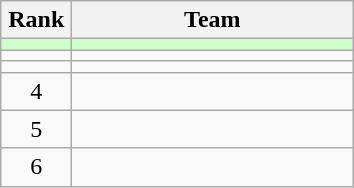<table class="wikitable" style="text-align: center;">
<tr>
<th width=40>Rank</th>
<th width=180>Team</th>
</tr>
<tr bgcolor=#CCFFCC>
<td></td>
<td style="text-align:left;"></td>
</tr>
<tr align=center>
<td></td>
<td style="text-align:left;"></td>
</tr>
<tr align=center>
<td></td>
<td style="text-align:left;"></td>
</tr>
<tr align=center>
<td>4</td>
<td style="text-align:left;"></td>
</tr>
<tr align=center>
<td>5</td>
<td style="text-align:left;"></td>
</tr>
<tr align=center>
<td>6</td>
<td style="text-align:left;"></td>
</tr>
</table>
